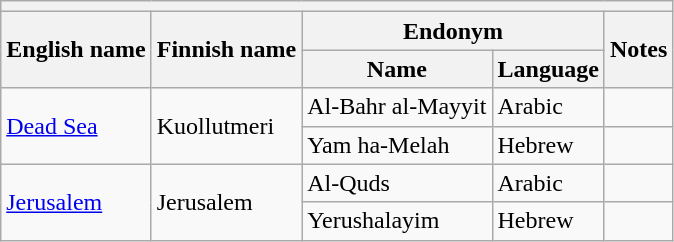<table class="wikitable sortable">
<tr>
<th colspan="5"></th>
</tr>
<tr>
<th rowspan="2">English name</th>
<th rowspan="2">Finnish name</th>
<th colspan="2">Endonym</th>
<th rowspan="2">Notes</th>
</tr>
<tr>
<th>Name</th>
<th>Language</th>
</tr>
<tr>
<td rowspan="2"><a href='#'>Dead Sea</a></td>
<td rowspan="2">Kuollutmeri</td>
<td>Al-Bahr al-Mayyit</td>
<td>Arabic</td>
<td></td>
</tr>
<tr>
<td>Yam ha-Melah</td>
<td>Hebrew</td>
<td></td>
</tr>
<tr>
<td rowspan="2"><a href='#'>Jerusalem</a></td>
<td rowspan="2">Jerusalem</td>
<td>Al-Quds</td>
<td>Arabic</td>
<td></td>
</tr>
<tr>
<td>Yerushalayim</td>
<td>Hebrew</td>
<td></td>
</tr>
</table>
